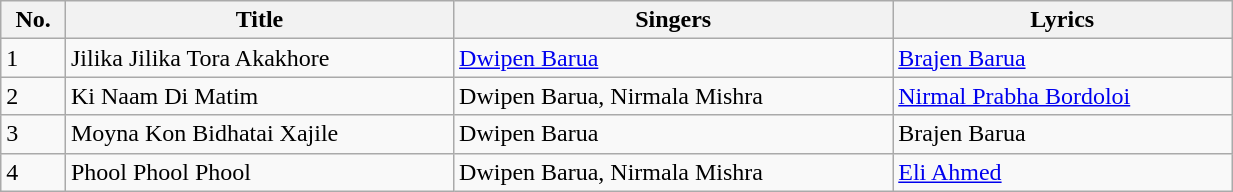<table class="wikitable" width=65%>
<tr>
<th>No.</th>
<th>Title</th>
<th>Singers</th>
<th>Lyrics</th>
</tr>
<tr>
<td>1</td>
<td>Jilika Jilika Tora Akakhore</td>
<td><a href='#'>Dwipen Barua</a></td>
<td><a href='#'>Brajen Barua</a></td>
</tr>
<tr>
<td>2</td>
<td>Ki Naam Di Matim</td>
<td>Dwipen Barua, Nirmala Mishra</td>
<td><a href='#'>Nirmal Prabha Bordoloi</a></td>
</tr>
<tr>
<td>3</td>
<td>Moyna Kon Bidhatai Xajile</td>
<td>Dwipen Barua</td>
<td>Brajen Barua</td>
</tr>
<tr>
<td>4</td>
<td>Phool Phool Phool</td>
<td>Dwipen Barua, Nirmala Mishra</td>
<td><a href='#'>Eli Ahmed</a></td>
</tr>
</table>
